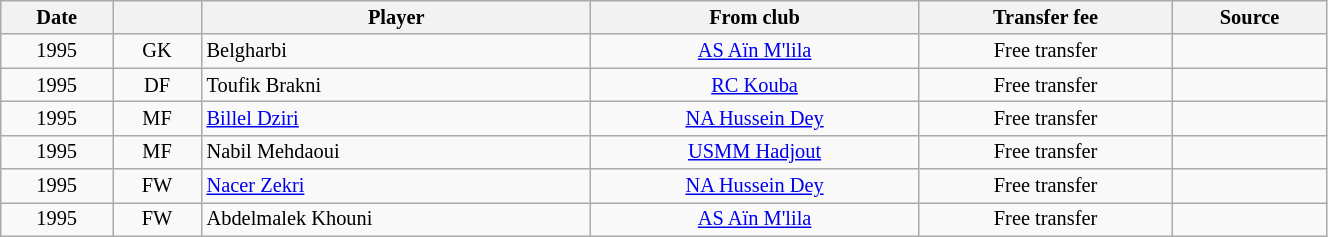<table class="wikitable sortable" style="width:70%; text-align:center; font-size:85%; text-align:centre;">
<tr>
<th><strong>Date</strong></th>
<th><strong></strong></th>
<th><strong>Player</strong></th>
<th><strong>From club</strong></th>
<th><strong>Transfer fee</strong></th>
<th><strong>Source</strong></th>
</tr>
<tr>
<td>1995</td>
<td>GK</td>
<td align="left"> Belgharbi</td>
<td><a href='#'>AS Aïn M'lila</a></td>
<td>Free transfer</td>
<td></td>
</tr>
<tr>
<td>1995</td>
<td>DF</td>
<td align="left"> Toufik Brakni</td>
<td><a href='#'>RC Kouba</a></td>
<td>Free transfer</td>
<td></td>
</tr>
<tr>
<td>1995</td>
<td>MF</td>
<td align="left"> <a href='#'>Billel Dziri</a></td>
<td><a href='#'>NA Hussein Dey</a></td>
<td>Free transfer</td>
<td></td>
</tr>
<tr>
<td>1995</td>
<td>MF</td>
<td align="left"> Nabil Mehdaoui</td>
<td><a href='#'>USMM Hadjout</a></td>
<td>Free transfer</td>
<td></td>
</tr>
<tr>
<td>1995</td>
<td>FW</td>
<td align="left"> <a href='#'>Nacer Zekri</a></td>
<td><a href='#'>NA Hussein Dey</a></td>
<td>Free transfer</td>
<td></td>
</tr>
<tr>
<td>1995</td>
<td>FW</td>
<td align="left"> Abdelmalek Khouni</td>
<td><a href='#'>AS Aïn M'lila</a></td>
<td>Free transfer</td>
<td></td>
</tr>
</table>
